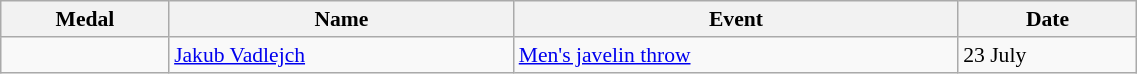<table class="wikitable" style="font-size:90%" width=60%>
<tr>
<th>Medal</th>
<th>Name</th>
<th>Event</th>
<th>Date</th>
</tr>
<tr>
<td></td>
<td><a href='#'>Jakub Vadlejch</a></td>
<td><a href='#'>Men's javelin throw</a></td>
<td>23 July</td>
</tr>
</table>
